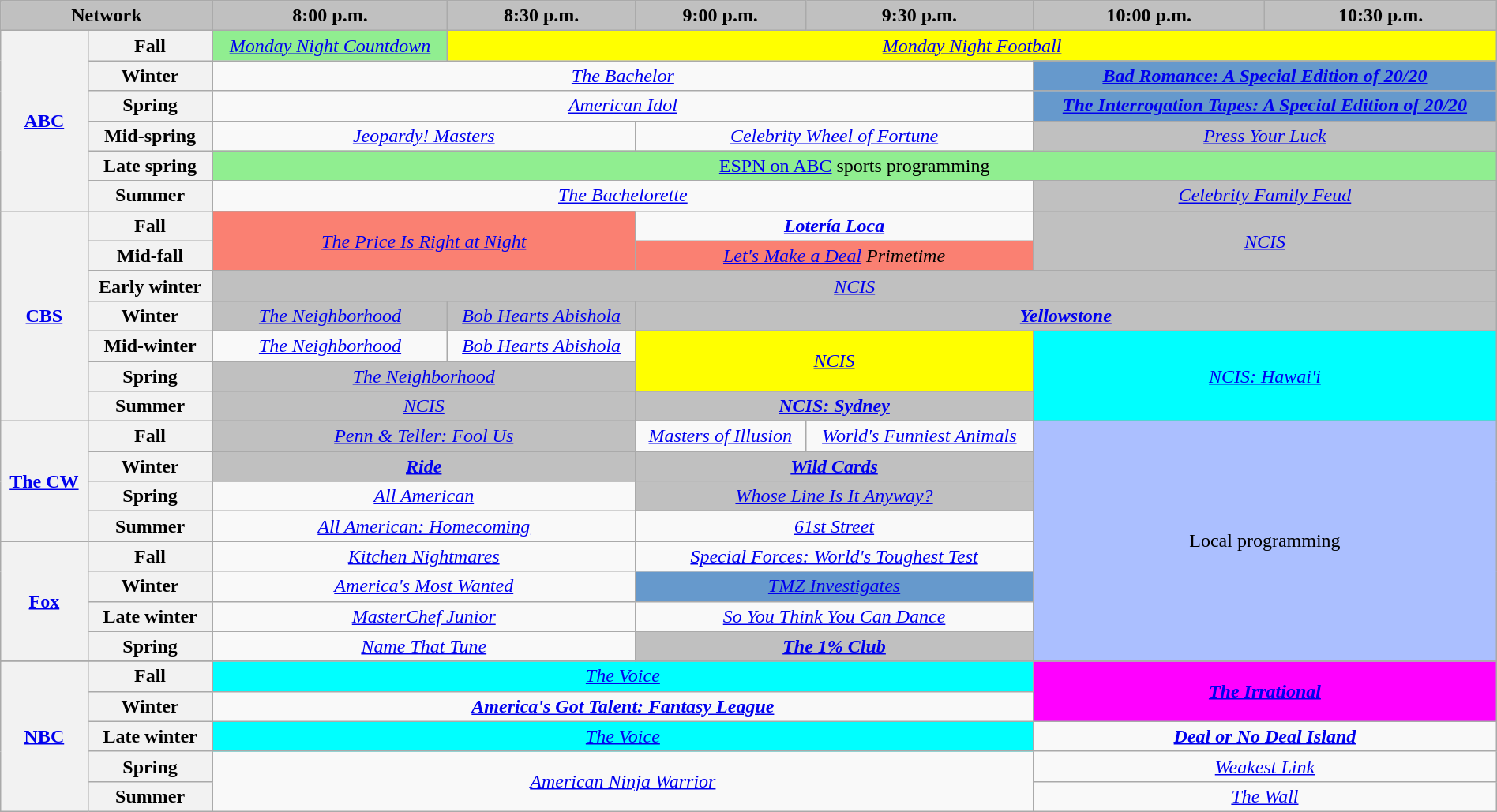<table class="wikitable" style="width:100%;margin-right:0;text-align:center">
<tr>
<th colspan="2" style="background-color:#C0C0C0;text-align:center">Network</th>
<th style="background-color:#C0C0C0;text-align:center">8:00 p.m.</th>
<th style="background-color:#C0C0C0;text-align:center">8:30 p.m.</th>
<th style="background-color:#C0C0C0;text-align:center">9:00 p.m.</th>
<th style="background-color:#C0C0C0;text-align:center">9:30 p.m.</th>
<th style="background-color:#C0C0C0;text-align:center">10:00 p.m.</th>
<th style="background-color:#C0C0C0;text-align:center">10:30 p.m.</th>
</tr>
<tr>
<th rowspan="6"><a href='#'>ABC</a></th>
<th>Fall</th>
<td style="background:lightgreen;"><em><a href='#'>Monday Night Countdown</a></em> </td>
<td colspan="5" style="background:yellow;"><em><a href='#'>Monday Night Football</a></em>  </td>
</tr>
<tr>
<th>Winter</th>
<td colspan="4"><em><a href='#'>The Bachelor</a></em></td>
<td colspan="2" style="background:#6699CC;"><strong><em><a href='#'>Bad Romance: A Special Edition of 20/20</a></em></strong></td>
</tr>
<tr>
<th>Spring</th>
<td colspan="4"><em><a href='#'>American Idol</a></em></td>
<td colspan="2" style="background:#6699CC;"><strong><em><a href='#'>The Interrogation Tapes: A Special Edition of 20/20</a></em></strong></td>
</tr>
<tr>
<th>Mid-spring</th>
<td colspan="2"><em><a href='#'>Jeopardy! Masters</a></em></td>
<td colspan="2"><em><a href='#'>Celebrity Wheel of Fortune</a></em></td>
<td colspan="2" style="background:#C0C0C0;"><em><a href='#'>Press Your Luck</a></em> </td>
</tr>
<tr>
<th>Late spring</th>
<td colspan="6" style="background:lightgreen;"><a href='#'>ESPN on ABC</a> sports programming</td>
</tr>
<tr>
<th>Summer</th>
<td colspan="4"><em><a href='#'>The Bachelorette</a></em></td>
<td colspan="2" style="background:#C0C0C0;"><em><a href='#'>Celebrity Family Feud</a></em> </td>
</tr>
<tr>
<th rowspan="7"><a href='#'>CBS</a></th>
<th>Fall</th>
<td rowspan="2" colspan="2" style="background:#FA8072;"><em><a href='#'>The Price Is Right at Night</a></em></td>
<td colspan="2"><strong><em><a href='#'>Lotería Loca</a></em></strong></td>
<td rowspan="2" colspan="2" style="background:#C0C0C0;"><em><a href='#'>NCIS</a></em> </td>
</tr>
<tr>
<th>Mid-fall</th>
<td colspan="2" style="background:#FA8072;"><em><a href='#'>Let's Make a Deal</a> Primetime</em></td>
</tr>
<tr>
<th>Early winter</th>
<td colspan="6" style="background:#C0C0C0;"><em><a href='#'>NCIS</a></em> </td>
</tr>
<tr>
<th>Winter</th>
<td style="background:#C0C0C0;"><em><a href='#'>The Neighborhood</a></em> </td>
<td style="background:#C0C0C0;"><em><a href='#'>Bob Hearts Abishola</a></em> </td>
<td colspan="4" style="background:#C0C0C0;"><strong><em><a href='#'>Yellowstone</a></em></strong> </td>
</tr>
<tr>
<th>Mid-winter</th>
<td><em><a href='#'>The Neighborhood</a></em></td>
<td><em><a href='#'>Bob Hearts Abishola</a></em></td>
<td rowspan="2" colspan="2" style="background:yellow;"><em><a href='#'>NCIS</a></em> </td>
<td rowspan="3" colspan="2" style="background:cyan;"><em><a href='#'>NCIS: Hawai'i</a></em> </td>
</tr>
<tr>
<th>Spring</th>
<td colspan="2" style="background:#C0C0C0;"><em><a href='#'>The Neighborhood</a></em> </td>
</tr>
<tr>
<th>Summer</th>
<td colspan="2" style="background:#C0C0C0;"><em><a href='#'>NCIS</a></em> </td>
<td colspan="2" style="background:#C0C0C0;"><strong><em><a href='#'>NCIS: Sydney</a></em></strong> </td>
</tr>
<tr>
<th rowspan="4"><a href='#'>The CW</a></th>
<th>Fall</th>
<td colspan="2" style="background:#C0C0C0;"><em><a href='#'>Penn & Teller: Fool Us</a></em> </td>
<td><em><a href='#'>Masters of Illusion</a></em></td>
<td><em><a href='#'>World's Funniest Animals</a></em></td>
<td rowspan="8" colspan="2" style="background:#abbfff;">Local programming</td>
</tr>
<tr>
<th>Winter</th>
<td colspan="2" style="background:#C0C0C0;"><strong><em><a href='#'>Ride</a></em></strong> </td>
<td colspan="2" style="background:#C0C0C0;"><strong><em><a href='#'>Wild Cards</a></em></strong> </td>
</tr>
<tr>
<th>Spring</th>
<td colspan="2"><em><a href='#'>All American</a></em></td>
<td colspan="2" style="background:#C0C0C0;"><em><a href='#'>Whose Line Is It Anyway?</a></em> </td>
</tr>
<tr>
<th>Summer</th>
<td colspan="2"><em><a href='#'>All American: Homecoming</a></em></td>
<td colspan="2"><em><a href='#'>61st Street</a></em></td>
</tr>
<tr>
<th rowspan="4"><a href='#'>Fox</a></th>
<th>Fall</th>
<td colspan="2"><em><a href='#'>Kitchen Nightmares</a></em></td>
<td colspan="2"><em><a href='#'>Special Forces: World's Toughest Test</a></em></td>
</tr>
<tr>
<th>Winter</th>
<td colspan="2"><em><a href='#'>America's Most Wanted</a></em></td>
<td colspan="2" style="background:#6699CC;"><em><a href='#'>TMZ Investigates</a></em></td>
</tr>
<tr>
<th>Late winter</th>
<td colspan="2"><em><a href='#'>MasterChef Junior</a></em></td>
<td colspan="2"><em><a href='#'>So You Think You Can Dance</a></em></td>
</tr>
<tr>
<th>Spring</th>
<td colspan="2"><em><a href='#'>Name That Tune</a></em></td>
<td colspan="2" style="background:#C0C0C0;"><strong><em><a href='#'>The 1% Club</a></em></strong> </td>
</tr>
<tr>
</tr>
<tr>
<th rowspan="5"><a href='#'>NBC</a></th>
<th>Fall</th>
<td colspan="4" style="background:cyan;"><em><a href='#'>The Voice</a></em> </td>
<td rowspan="2" colspan="2" style="background:magenta;"><strong><em><a href='#'>The Irrational</a></em></strong> </td>
</tr>
<tr>
<th>Winter</th>
<td colspan="4"><strong><em><a href='#'>America's Got Talent: Fantasy League</a></em></strong></td>
</tr>
<tr>
<th>Late winter</th>
<td colspan="4" style="background:cyan;"><em><a href='#'>The Voice</a></em> </td>
<td colspan="2"><strong><em><a href='#'>Deal or No Deal Island</a></em></strong></td>
</tr>
<tr>
<th>Spring</th>
<td rowspan="2" colspan="4"><em><a href='#'>American Ninja Warrior</a></em></td>
<td colspan="2"><em><a href='#'>Weakest Link</a></em></td>
</tr>
<tr>
<th>Summer</th>
<td colspan="2"><em><a href='#'>The Wall</a></em></td>
</tr>
</table>
